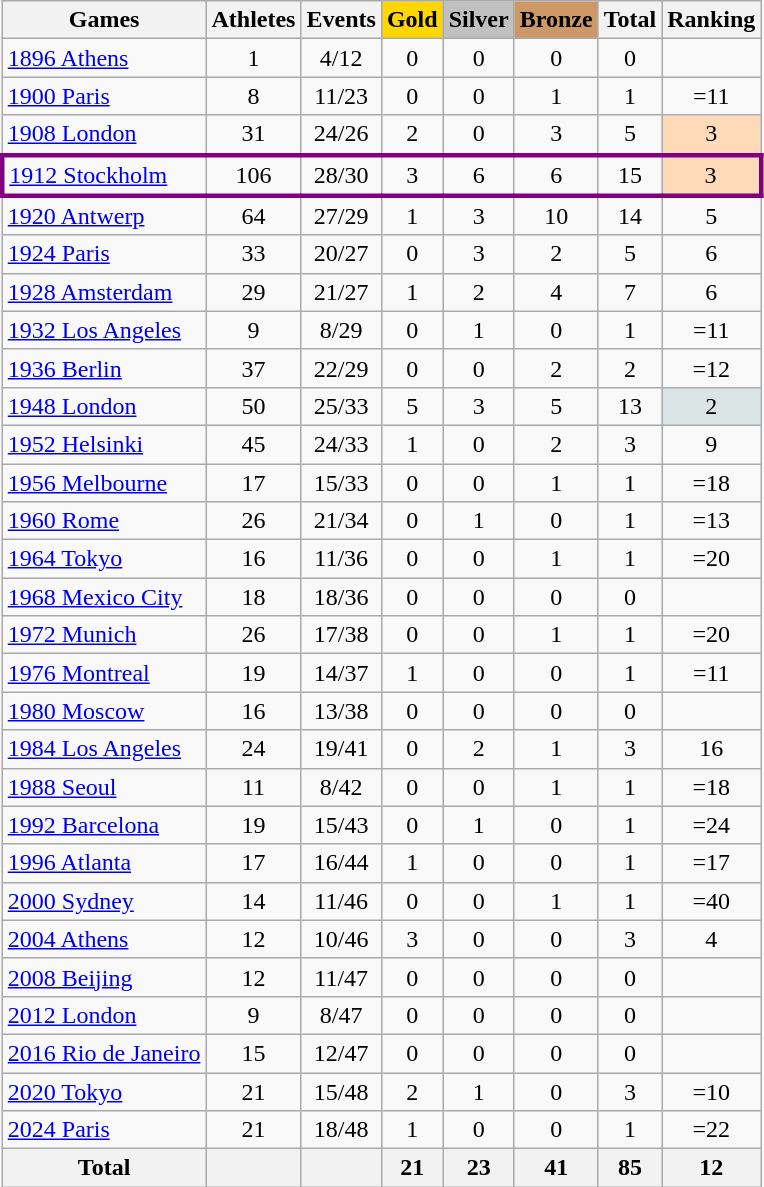<table class="wikitable sortable" style="text-align:center">
<tr>
<th>Games</th>
<th>Athletes</th>
<th>Events</th>
<th style="background-color:gold;">Gold</th>
<th style="background-color:silver;">Silver</th>
<th style="background-color:#c96;">Bronze</th>
<th>Total</th>
<th>Ranking</th>
</tr>
<tr>
<td align=left><a href='#'>1896 Athens</a></td>
<td>1</td>
<td>4/12</td>
<td>0</td>
<td>0</td>
<td>0</td>
<td>0</td>
<td></td>
</tr>
<tr>
<td align=left><a href='#'>1900 Paris</a></td>
<td>8</td>
<td>11/23</td>
<td>0</td>
<td>0</td>
<td>1</td>
<td>1</td>
<td>=11</td>
</tr>
<tr>
<td align=left><a href='#'>1908 London</a></td>
<td>31</td>
<td>24/26</td>
<td>2</td>
<td>0</td>
<td>3</td>
<td>5</td>
<td bgcolor=ffdab9>3</td>
</tr>
<tr align=center style="border: 3px solid purple">
<td align=left><a href='#'>1912 Stockholm</a></td>
<td>106</td>
<td>28/30</td>
<td>3</td>
<td>6</td>
<td>6</td>
<td>15</td>
<td bgcolor=ffdab9>3</td>
</tr>
<tr>
<td align=left><a href='#'>1920 Antwerp</a></td>
<td>64</td>
<td>27/29</td>
<td>1</td>
<td>3</td>
<td>10</td>
<td>14</td>
<td>5</td>
</tr>
<tr>
<td align=left><a href='#'>1924 Paris</a></td>
<td>33</td>
<td>20/27</td>
<td>0</td>
<td>3</td>
<td>2</td>
<td>5</td>
<td>6</td>
</tr>
<tr>
<td align=left><a href='#'>1928 Amsterdam</a></td>
<td>29</td>
<td>21/27</td>
<td>1</td>
<td>2</td>
<td>4</td>
<td>7</td>
<td>6</td>
</tr>
<tr>
<td align=left><a href='#'>1932 Los Angeles</a></td>
<td>9</td>
<td>8/29</td>
<td>0</td>
<td>1</td>
<td>0</td>
<td>1</td>
<td>=11</td>
</tr>
<tr>
<td align=left><a href='#'>1936 Berlin</a></td>
<td>37</td>
<td>22/29</td>
<td>0</td>
<td>0</td>
<td>2</td>
<td>2</td>
<td>=12</td>
</tr>
<tr>
<td align=left><a href='#'>1948 London</a></td>
<td>50</td>
<td>25/33</td>
<td>5</td>
<td>3</td>
<td>5</td>
<td>13</td>
<td bgcolor=dce5e5>2</td>
</tr>
<tr>
<td align=left><a href='#'>1952 Helsinki</a></td>
<td>45</td>
<td>24/33</td>
<td>1</td>
<td>0</td>
<td>2</td>
<td>3</td>
<td>9</td>
</tr>
<tr>
<td align=left><a href='#'>1956 Melbourne</a></td>
<td>17</td>
<td>15/33</td>
<td>0</td>
<td>0</td>
<td>1</td>
<td>1</td>
<td>=18</td>
</tr>
<tr>
<td align=left><a href='#'>1960 Rome</a></td>
<td>26</td>
<td>21/34</td>
<td>0</td>
<td>1</td>
<td>0</td>
<td>1</td>
<td>=13</td>
</tr>
<tr>
<td align=left><a href='#'>1964 Tokyo</a></td>
<td>16</td>
<td>11/36</td>
<td>0</td>
<td>0</td>
<td>1</td>
<td>1</td>
<td>=20</td>
</tr>
<tr>
<td align=left><a href='#'>1968 Mexico City</a></td>
<td>18</td>
<td>18/36</td>
<td>0</td>
<td>0</td>
<td>0</td>
<td>0</td>
<td></td>
</tr>
<tr>
<td align=left><a href='#'>1972 Munich</a></td>
<td>26</td>
<td>17/38</td>
<td>0</td>
<td>0</td>
<td>1</td>
<td>1</td>
<td>=20</td>
</tr>
<tr>
<td align=left><a href='#'>1976 Montreal</a></td>
<td>19</td>
<td>14/37</td>
<td>1</td>
<td>0</td>
<td>0</td>
<td>1</td>
<td>=11</td>
</tr>
<tr>
<td align=left><a href='#'>1980 Moscow</a></td>
<td>16</td>
<td>13/38</td>
<td>0</td>
<td>0</td>
<td>0</td>
<td>0</td>
<td></td>
</tr>
<tr>
<td align=left><a href='#'>1984 Los Angeles</a></td>
<td>24</td>
<td>19/41</td>
<td>0</td>
<td>2</td>
<td>1</td>
<td>3</td>
<td>16</td>
</tr>
<tr>
<td align=left><a href='#'>1988 Seoul</a></td>
<td>11</td>
<td>8/42</td>
<td>0</td>
<td>0</td>
<td>1</td>
<td>1</td>
<td>=18</td>
</tr>
<tr>
<td align=left><a href='#'>1992 Barcelona</a></td>
<td>19</td>
<td>15/43</td>
<td>0</td>
<td>1</td>
<td>0</td>
<td>1</td>
<td>=24</td>
</tr>
<tr>
<td align=left><a href='#'>1996 Atlanta</a></td>
<td>17</td>
<td>16/44</td>
<td>1</td>
<td>0</td>
<td>0</td>
<td>1</td>
<td>=17</td>
</tr>
<tr>
<td align=left><a href='#'>2000 Sydney</a></td>
<td>14</td>
<td>11/46</td>
<td>0</td>
<td>0</td>
<td>1</td>
<td>1</td>
<td>=40</td>
</tr>
<tr>
<td align=left><a href='#'>2004 Athens</a></td>
<td>12</td>
<td>10/46</td>
<td>3</td>
<td>0</td>
<td>0</td>
<td>3</td>
<td>4</td>
</tr>
<tr>
<td align=left><a href='#'>2008 Beijing</a></td>
<td>12</td>
<td>11/47</td>
<td>0</td>
<td>0</td>
<td>0</td>
<td>0</td>
<td></td>
</tr>
<tr>
<td align=left><a href='#'>2012 London</a></td>
<td>9</td>
<td>8/47</td>
<td>0</td>
<td>0</td>
<td>0</td>
<td>0</td>
<td></td>
</tr>
<tr>
<td align=left><a href='#'>2016 Rio de Janeiro</a></td>
<td>15</td>
<td>12/47</td>
<td>0</td>
<td>0</td>
<td>0</td>
<td>0</td>
<td></td>
</tr>
<tr>
<td align=left><a href='#'>2020 Tokyo</a></td>
<td>21</td>
<td>15/48</td>
<td>2</td>
<td>1</td>
<td>0</td>
<td>3</td>
<td>=10</td>
</tr>
<tr>
<td align=left><a href='#'>2024 Paris</a></td>
<td>21</td>
<td>18/48</td>
<td>1</td>
<td>0</td>
<td>0</td>
<td>1</td>
<td>=22</td>
</tr>
<tr>
<th>Total</th>
<th></th>
<th></th>
<th>21</th>
<th>23</th>
<th>41</th>
<th>85</th>
<th>12</th>
</tr>
</table>
